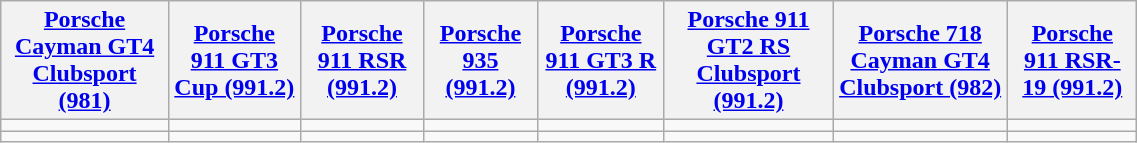<table class="wikitable" width=60%>
<tr>
<th><a href='#'>Porsche Cayman GT4 Clubsport (981)</a></th>
<th><a href='#'>Porsche 911 GT3 Cup (991.2)</a></th>
<th><a href='#'>Porsche 911 RSR (991.2)</a></th>
<th><a href='#'>Porsche 935 (991.2)</a></th>
<th><a href='#'>Porsche 911 GT3 R (991.2)</a></th>
<th><a href='#'>Porsche 911 GT2 RS Clubsport (991.2)</a></th>
<th><a href='#'>Porsche 718 Cayman GT4 Clubsport (982)</a></th>
<th><a href='#'>Porsche 911 RSR-19 (991.2)</a></th>
</tr>
<tr>
<td></td>
<td></td>
<td></td>
<td></td>
<td></td>
<td></td>
<td></td>
<td></td>
</tr>
<tr>
<td></td>
<td></td>
<td></td>
<td></td>
<td></td>
<td></td>
<td></td>
<td></td>
</tr>
</table>
